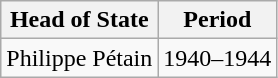<table class="wikitable">
<tr>
<th>Head of State</th>
<th>Period</th>
</tr>
<tr>
<td>Philippe Pétain</td>
<td>1940–1944</td>
</tr>
</table>
